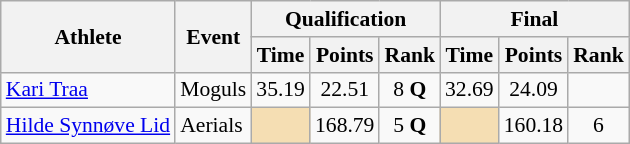<table class="wikitable" style="font-size:90%">
<tr>
<th rowspan="2">Athlete</th>
<th rowspan="2">Event</th>
<th colspan="3">Qualification</th>
<th colspan="3">Final</th>
</tr>
<tr>
<th>Time</th>
<th>Points</th>
<th>Rank</th>
<th>Time</th>
<th>Points</th>
<th>Rank</th>
</tr>
<tr>
<td><a href='#'>Kari Traa</a></td>
<td>Moguls</td>
<td align="center">35.19</td>
<td align="center">22.51</td>
<td align="center">8 <strong>Q</strong></td>
<td align="center">32.69</td>
<td align="center">24.09</td>
<td align="center"></td>
</tr>
<tr>
<td><a href='#'>Hilde Synnøve Lid</a></td>
<td>Aerials</td>
<td bgcolor="wheat"></td>
<td align="center">168.79</td>
<td align="center">5 <strong>Q</strong></td>
<td bgcolor="wheat"></td>
<td align="center">160.18</td>
<td align="center">6</td>
</tr>
</table>
